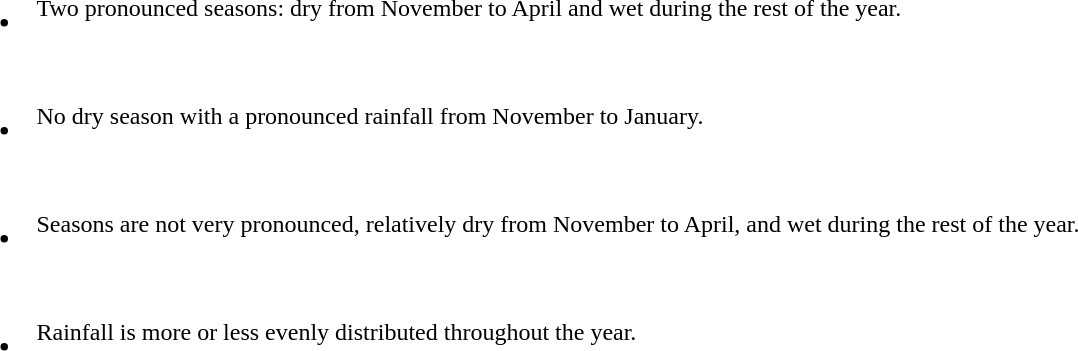<table>
<tr>
<td><br><ul><li></li></ul></td>
<td style="text-align:left;"></td>
<td style="text-align:left;">Two pronounced seasons: dry from November to April and wet during the rest of the year.</td>
</tr>
<tr>
<td><br><ul><li></li></ul></td>
<td style="text-align:left;"></td>
<td style="text-align:left;">No dry season with a pronounced rainfall from November to January.</td>
</tr>
<tr>
<td><br><ul><li></li></ul></td>
<td style="text-align:left;"></td>
<td style="text-align:left;">Seasons are not very pronounced, relatively dry from November to April, and wet during the rest of the year.</td>
</tr>
<tr>
<td><br><ul><li></li></ul></td>
<td style="text-align:left;"></td>
<td style="text-align:left;">Rainfall is more or less evenly distributed throughout the year.</td>
</tr>
</table>
